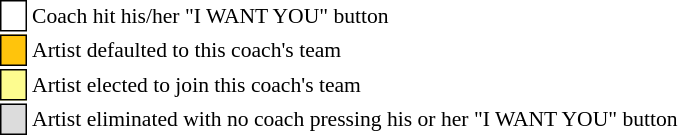<table class="toccolours" style="font-size: 90%; white-space: nowrap;">
<tr>
<td style="background:white; border:1px solid black;"> <strong></strong> </td>
<td>Coach hit his/her "I WANT YOU" button</td>
</tr>
<tr>
<td style="background:#ffc40c; border:1px solid black;">    </td>
<td>Artist defaulted to this coach's team</td>
</tr>
<tr>
<td style="background:#fdfc8f; border:1px solid black;">    </td>
<td style="padding-right: 8px">Artist elected to join this coach's team</td>
</tr>
<tr>
<td style="background:#dcdcdc; border:1px solid black;">    </td>
<td>Artist eliminated with no coach pressing his or her "I WANT YOU" button</td>
</tr>
<tr>
</tr>
</table>
